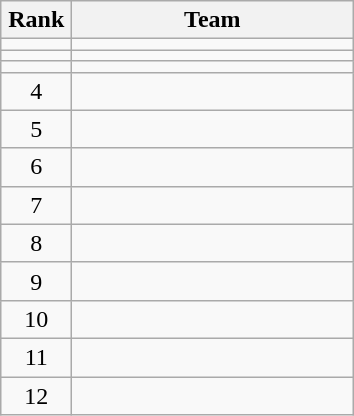<table class="wikitable" style="text-align:center">
<tr>
<th width=40>Rank</th>
<th width=180>Team</th>
</tr>
<tr>
<td></td>
<td style="text-align:left"></td>
</tr>
<tr>
<td></td>
<td style="text-align:left"></td>
</tr>
<tr>
<td></td>
<td style="text-align:left"></td>
</tr>
<tr>
<td>4</td>
<td style="text-align:left"></td>
</tr>
<tr>
<td>5</td>
<td style="text-align:left"></td>
</tr>
<tr>
<td>6</td>
<td style="text-align:left"></td>
</tr>
<tr>
<td>7</td>
<td style="text-align:left"></td>
</tr>
<tr>
<td>8</td>
<td style="text-align:left"></td>
</tr>
<tr>
<td>9</td>
<td style="text-align:left"></td>
</tr>
<tr>
<td>10</td>
<td style="text-align:left"></td>
</tr>
<tr>
<td>11</td>
<td style="text-align:left"></td>
</tr>
<tr>
<td>12</td>
<td style="text-align:left"></td>
</tr>
</table>
